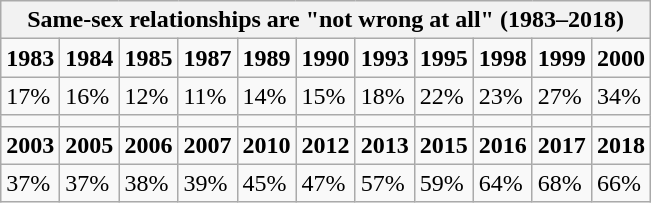<table class="wikitable">
<tr>
<th colspan="11">Same-sex relationships are "not wrong at all" (1983–2018)</th>
</tr>
<tr>
<td><strong>1983</strong></td>
<td><strong>1984</strong></td>
<td><strong>1985</strong></td>
<td><strong>1987</strong></td>
<td><strong>1989</strong></td>
<td><strong>1990</strong></td>
<td><strong>1993</strong></td>
<td><strong>1995</strong></td>
<td><strong>1998</strong></td>
<td><strong>1999</strong></td>
<td><strong>2000</strong></td>
</tr>
<tr>
<td>17%</td>
<td>16%</td>
<td>12%</td>
<td>11%</td>
<td>14%</td>
<td>15%</td>
<td>18%</td>
<td>22%</td>
<td>23%</td>
<td>27%</td>
<td>34%</td>
</tr>
<tr>
<td></td>
<td></td>
<td></td>
<td></td>
<td></td>
<td></td>
<td></td>
<td></td>
<td></td>
<td></td>
<td></td>
</tr>
<tr>
<td><strong>2003</strong></td>
<td><strong>2005</strong></td>
<td><strong>2006</strong></td>
<td><strong>2007</strong></td>
<td><strong>2010</strong></td>
<td><strong>2012</strong></td>
<td><strong>2013</strong></td>
<td><strong>2015</strong></td>
<td><strong>2016</strong></td>
<td><strong>2017</strong></td>
<td><strong>2018</strong></td>
</tr>
<tr>
<td>37%</td>
<td>37%</td>
<td>38%</td>
<td>39%</td>
<td>45%</td>
<td>47%</td>
<td>57%</td>
<td>59%</td>
<td>64%</td>
<td>68%</td>
<td>66%</td>
</tr>
</table>
